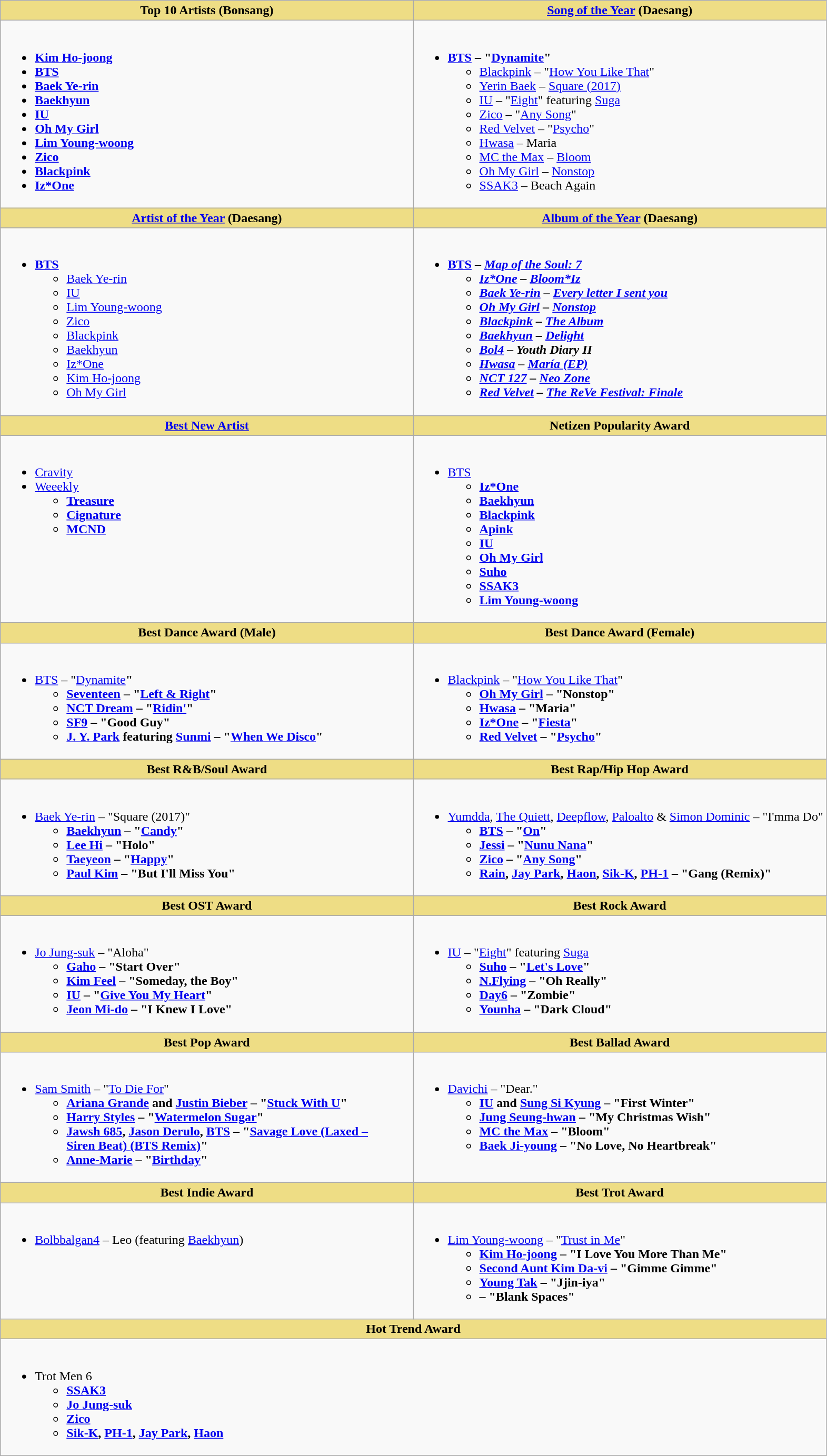<table class="wikitable">
<tr>
<th style="background:#EEDD85; width=;">Top 10 Artists (Bonsang)</th>
<th style="background:#EEDD85; width=;"><a href='#'>Song of the Year</a> (Daesang)</th>
</tr>
<tr>
<td valign="top"><br><ul><li><strong><a href='#'>Kim Ho-joong</a></strong></li><li><strong><a href='#'>BTS</a></strong></li><li><strong><a href='#'>Baek Ye-rin</a></strong></li><li><strong><a href='#'>Baekhyun</a></strong></li><li><strong><a href='#'>IU</a></strong></li><li><strong><a href='#'>Oh My Girl</a></strong></li><li><strong><a href='#'>Lim Young-woong</a></strong></li><li><strong><a href='#'>Zico</a></strong></li><li><strong><a href='#'>Blackpink</a></strong></li><li><strong><a href='#'>Iz*One</a></strong></li></ul></td>
<td valign="top"><br><ul><li><strong><a href='#'>BTS</a> – "<a href='#'>Dynamite</a>"</strong><ul><li><a href='#'>Blackpink</a> – "<a href='#'>How You Like That</a>"</li><li><a href='#'>Yerin Baek</a> – <a href='#'>Square (2017)</a></li><li><a href='#'>IU</a> – "<a href='#'>Eight</a>" featuring <a href='#'>Suga</a></li><li><a href='#'>Zico</a> – "<a href='#'>Any Song</a>"</li><li><a href='#'>Red Velvet</a> – "<a href='#'>Psycho</a>"</li><li><a href='#'>Hwasa</a> – Maria</li><li><a href='#'>MC the Max</a> – <a href='#'>Bloom</a></li><li><a href='#'>Oh My Girl</a> – <a href='#'>Nonstop</a></li><li><a href='#'>SSAK3</a> – Beach Again</li></ul></li></ul></td>
</tr>
<tr>
<th style="background:#EEDD85; width=;"><a href='#'>Artist of the Year</a> (Daesang)</th>
<th style="background:#EEDD85; width=;"><a href='#'>Album of the Year</a> (Daesang)</th>
</tr>
<tr>
<td valign="top"><br><ul><li><strong><a href='#'>BTS</a></strong><ul><li><a href='#'>Baek Ye-rin</a></li><li><a href='#'>IU</a></li><li><a href='#'>Lim Young-woong</a></li><li><a href='#'>Zico</a></li><li><a href='#'>Blackpink</a></li><li><a href='#'>Baekhyun</a></li><li><a href='#'>Iz*One</a></li><li><a href='#'>Kim Ho-joong</a></li><li><a href='#'>Oh My Girl</a></li></ul></li></ul></td>
<td valign="top"><br><ul><li><strong><a href='#'>BTS</a> – <em><a href='#'>Map of the Soul: 7</a><strong><em><ul><li><a href='#'>Iz*One</a> – </em><a href='#'>Bloom*Iz</a><em></li><li><a href='#'>Baek Ye-rin</a> – </em><a href='#'>Every letter I sent you</a><em></li><li><a href='#'>Oh My Girl</a> – </em><a href='#'>Nonstop</a><em></li><li><a href='#'>Blackpink</a> – <a href='#'></em>The Album<em></a></li><li><a href='#'>Baekhyun</a> – <a href='#'></em>Delight<em></a></li><li><a href='#'>Bol4</a> – </em>Youth Diary II<em></li><li><a href='#'>Hwasa</a> – <a href='#'></em>María<em> (EP)</a></li><li><a href='#'>NCT 127</a> – </em><a href='#'>Neo Zone</a><em></li><li><a href='#'>Red Velvet</a> – </em><a href='#'>The ReVe Festival: Finale</a><em></li></ul></li></ul></td>
</tr>
<tr>
<th style="background:#EEDD85; width=;"><a href='#'>Best New Artist</a></th>
<th style="background:#EEDD85; width=;">Netizen Popularity Award</th>
</tr>
<tr>
<td valign="top"><br><ul><li></strong><a href='#'>Cravity</a><strong></li><li></strong><a href='#'>Weeekly</a><strong><ul><li><a href='#'>Treasure</a></li><li><a href='#'>Cignature</a></li><li><a href='#'>MCND</a></li></ul></li></ul></td>
<td valign="top"><br><ul><li></strong><a href='#'>BTS</a><strong><ul><li><a href='#'>Iz*One</a></li><li><a href='#'>Baekhyun</a></li><li><a href='#'>Blackpink</a></li><li><a href='#'>Apink</a></li><li><a href='#'>IU</a></li><li><a href='#'>Oh My Girl</a></li><li><a href='#'>Suho</a></li><li><a href='#'>SSAK3</a></li><li><a href='#'>Lim Young-woong</a></li></ul></li></ul></td>
</tr>
<tr>
<th style="background:#EEDD85; width=;">Best Dance Award (Male)</th>
<th style="background:#EEDD85; width=;">Best Dance Award (Female)</th>
</tr>
<tr>
<td valign="top"><br><ul><li></strong><a href='#'>BTS</a> – "<a href='#'>Dynamite</a><strong>"<ul><li><a href='#'>Seventeen</a> – "<a href='#'>Left & Right</a>"</li><li><a href='#'>NCT Dream</a> – "<a href='#'>Ridin'</a>"</li><li><a href='#'>SF9</a> – "Good Guy"</li><li><a href='#'>J. Y. Park</a> featuring <a href='#'>Sunmi</a> – "<a href='#'>When We Disco</a>"</li></ul></li></ul></td>
<td valign="top"><br><ul><li></strong><a href='#'>Blackpink</a> – "<a href='#'>How You Like That</a>"<strong><ul><li><a href='#'>Oh My Girl</a> – "Nonstop"</li><li><a href='#'>Hwasa</a> – "Maria"</li><li><a href='#'>Iz*One</a> – "<a href='#'>Fiesta</a>"</li><li><a href='#'>Red Velvet</a> – "<a href='#'>Psycho</a>"</li></ul></li></ul></td>
</tr>
<tr>
<th style="background:#EEDD85; width:50%">Best R&B/Soul Award</th>
<th style="background:#EEDD85; width:50%">Best Rap/Hip Hop Award</th>
</tr>
<tr>
<td valign="top"><br><ul><li></strong><a href='#'>Baek Ye-rin</a> – "Square (2017)"<strong><ul><li><a href='#'>Baekhyun</a> – "<a href='#'>Candy</a>"</li><li><a href='#'>Lee Hi</a> – "Holo"</li><li><a href='#'>Taeyeon</a> – "<a href='#'>Happy</a>"</li><li><a href='#'>Paul Kim</a> – "But I'll Miss You"</li></ul></li></ul></td>
<td valign="top"><br><ul><li></strong><a href='#'>Yumdda</a>, <a href='#'>The Quiett</a>, <a href='#'>Deepflow</a>, <a href='#'>Paloalto</a> & <a href='#'>Simon Dominic</a> – "I'mma Do"<strong><ul><li><a href='#'>BTS</a> – "<a href='#'>On</a>"</li><li><a href='#'>Jessi</a> – "<a href='#'>Nunu Nana</a>"</li><li><a href='#'>Zico</a> – "<a href='#'>Any Song</a>"</li><li><a href='#'>Rain</a>, <a href='#'>Jay Park</a>, <a href='#'>Haon</a>, <a href='#'>Sik-K</a>, <a href='#'>PH-1</a> – "Gang (Remix)"</li></ul></li></ul></td>
</tr>
<tr>
<th style="background:#EEDD85; width=;">Best OST Award</th>
<th style="background:#EEDD85; width=;">Best Rock Award</th>
</tr>
<tr>
<td valign="top"><br><ul><li></strong><a href='#'>Jo Jung-suk</a> – "Aloha"<strong><ul><li><a href='#'>Gaho</a> – "Start Over"</li><li><a href='#'>Kim Feel</a> – "Someday, the Boy"</li><li><a href='#'>IU</a> – "<a href='#'>Give You My Heart</a>"</li><li><a href='#'>Jeon Mi-do</a> – "I Knew I Love"</li></ul></li></ul></td>
<td valign="top"><br><ul><li></strong><a href='#'>IU</a> – "<a href='#'>Eight</a>" featuring <a href='#'>Suga</a><strong><ul><li><a href='#'>Suho</a> – "<a href='#'>Let's Love</a>"</li><li><a href='#'>N.Flying</a> – "Oh Really"</li><li><a href='#'>Day6</a> – "Zombie"</li><li><a href='#'>Younha</a> – "Dark Cloud"</li></ul></li></ul></td>
</tr>
<tr>
<th style="background:#EEDD85; width=;">Best Pop Award</th>
<th style="background:#EEDD85; width=;">Best Ballad Award</th>
</tr>
<tr>
<td valign="top"><br><ul><li></strong><a href='#'>Sam Smith</a> – "<a href='#'>To Die For</a>"<strong><ul><li><a href='#'>Ariana Grande</a> and <a href='#'>Justin Bieber</a> – "<a href='#'>Stuck With U</a>"</li><li><a href='#'>Harry Styles</a> – "<a href='#'>Watermelon Sugar</a>"</li><li><a href='#'>Jawsh 685</a>, <a href='#'>Jason Derulo</a>, <a href='#'>BTS</a> – "<a href='#'>Savage Love (Laxed – <br> Siren Beat) (BTS Remix)</a>"</li><li><a href='#'>Anne-Marie</a> – "<a href='#'>Birthday</a>"</li></ul></li></ul></td>
<td valign="top"><br><ul><li></strong><a href='#'>Davichi</a>  – "Dear."<strong><ul><li><a href='#'>IU</a> and <a href='#'>Sung Si Kyung</a> – "First Winter"</li><li><a href='#'>Jung Seung-hwan</a> – "My Christmas Wish"</li><li><a href='#'>MC the Max</a> – "Bloom"</li><li><a href='#'>Baek Ji-young</a> – "No Love, No Heartbreak"</li></ul></li></ul></td>
</tr>
<tr>
<th style="background:#EEDD85; width=;">Best Indie Award</th>
<th style="background:#EEDD85; width=;">Best Trot Award</th>
</tr>
<tr>
<td valign="top"><br><ul><li></strong><a href='#'>Bolbbalgan4</a> – Leo (featuring <a href='#'>Baekhyun</a>)<strong></li></ul></td>
<td valign="top"><br><ul><li></strong><a href='#'>Lim Young-woong</a> – "<a href='#'>Trust in Me</a>"<strong><ul><li><a href='#'>Kim Ho-joong</a> – "I Love You More Than Me"</li><li><a href='#'>Second Aunt Kim Da-vi</a> – "Gimme Gimme"</li><li><a href='#'>Young Tak</a> – "Jjin-iya"</li><li> – "Blank Spaces"</li></ul></li></ul></td>
</tr>
<tr>
<th colspan="2" style="background:#EEDD85; width=;">Hot Trend Award</th>
</tr>
<tr>
<td colspan="2" valign="top"><br><ul><li></strong>Trot Men 6<strong><ul><li><a href='#'>SSAK3</a></li><li><a href='#'>Jo Jung-suk</a></li><li><a href='#'>Zico</a></li><li><a href='#'>Sik-K</a>, <a href='#'>PH-1</a>, <a href='#'>Jay Park</a>, <a href='#'>Haon</a></li></ul></li></ul></td>
</tr>
</table>
